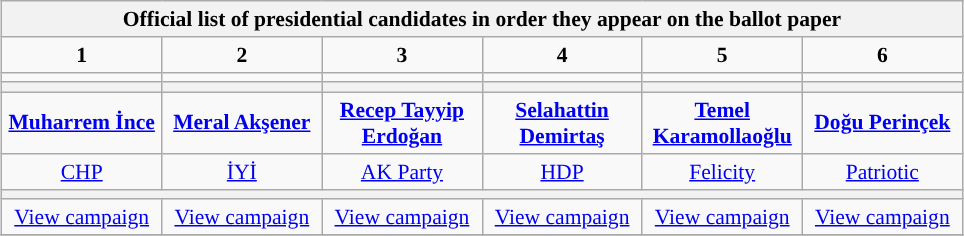<table class="wikitable" style="font-size:90%; text-align:center; margin:1em auto;">
<tr>
<th colspan=6>Official list of presidential candidates in order they appear on the ballot paper</th>
</tr>
<tr>
<td><strong>1</strong></td>
<td><strong>2</strong></td>
<td><strong>3</strong></td>
<td><strong>4</strong></td>
<td><strong>5</strong></td>
<td><strong>6</strong></td>
</tr>
<tr>
<td></td>
<td></td>
<td></td>
<td></td>
<td></td>
<td></td>
</tr>
<tr>
<th style="width:100px; font-size:100%; background:"></th>
<th style="width:100px; font-size:100%; background:"></th>
<th style="width:100px; font-size:100%; background:"></th>
<th style="width:100px; font-size:100%; background:"></th>
<th style="width:100px; font-size:100%; background:"></th>
<th style="width:100px; font-size:100%; background:"></th>
</tr>
<tr>
<td><strong><a href='#'>Muharrem İnce</a></strong></td>
<td><strong><a href='#'>Meral Akşener</a></strong></td>
<td><strong><a href='#'>Recep Tayyip Erdoğan</a></strong></td>
<td><strong><a href='#'>Selahattin Demirtaş</a></strong></td>
<td><strong><a href='#'>Temel Karamollaoğlu</a></strong></td>
<td><strong><a href='#'>Doğu Perinçek</a></strong></td>
</tr>
<tr>
<td><a href='#'>CHP</a><br></td>
<td><a href='#'>İYİ</a><br></td>
<td><a href='#'>AK Party</a><br></td>
<td><a href='#'>HDP</a><br></td>
<td><a href='#'>Felicity</a><br></td>
<td><a href='#'>Patriotic</a><br></td>
</tr>
<tr>
<th colspan=6></th>
</tr>
<tr>
<td><a href='#'>View campaign</a></td>
<td><a href='#'>View campaign</a></td>
<td><a href='#'>View campaign</a></td>
<td><a href='#'>View campaign</a></td>
<td><a href='#'>View campaign</a></td>
<td><a href='#'>View campaign</a></td>
</tr>
<tr>
</tr>
</table>
